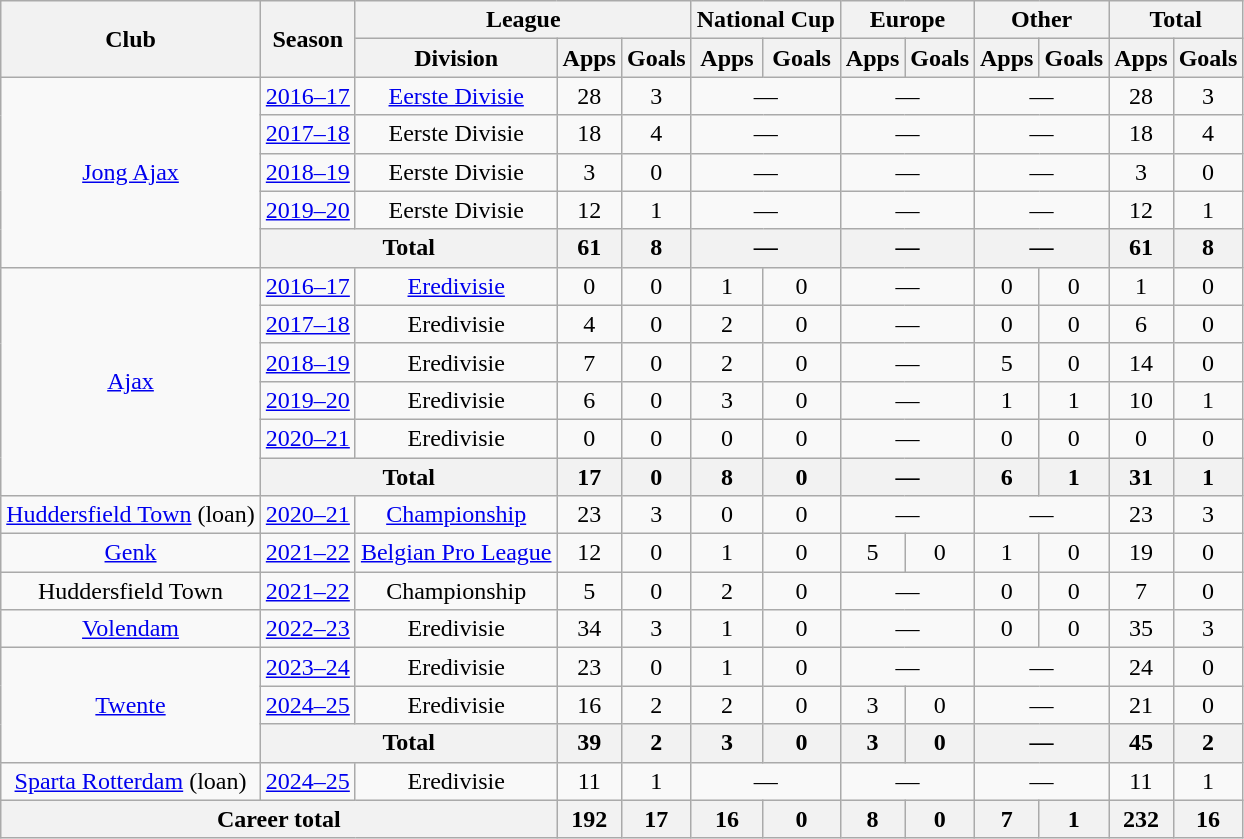<table class="wikitable" style="text-align:center">
<tr>
<th rowspan="2">Club</th>
<th rowspan="2">Season</th>
<th colspan="3">League</th>
<th colspan="2">National Cup</th>
<th colspan="2">Europe</th>
<th colspan="2">Other</th>
<th colspan="2">Total</th>
</tr>
<tr>
<th>Division</th>
<th>Apps</th>
<th>Goals</th>
<th>Apps</th>
<th>Goals</th>
<th>Apps</th>
<th>Goals</th>
<th>Apps</th>
<th>Goals</th>
<th>Apps</th>
<th>Goals</th>
</tr>
<tr>
<td rowspan=5><a href='#'>Jong Ajax</a></td>
<td><a href='#'>2016–17</a></td>
<td><a href='#'>Eerste Divisie</a></td>
<td>28</td>
<td>3</td>
<td colspan=2>—</td>
<td colspan="2">—</td>
<td colspan="2">—</td>
<td>28</td>
<td>3</td>
</tr>
<tr>
<td><a href='#'>2017–18</a></td>
<td>Eerste Divisie</td>
<td>18</td>
<td>4</td>
<td colspan=2>—</td>
<td colspan="2">—</td>
<td colspan="2">—</td>
<td>18</td>
<td>4</td>
</tr>
<tr>
<td><a href='#'>2018–19</a></td>
<td>Eerste Divisie</td>
<td>3</td>
<td>0</td>
<td colspan=2>—</td>
<td colspan="2">—</td>
<td colspan="2">—</td>
<td>3</td>
<td>0</td>
</tr>
<tr>
<td><a href='#'>2019–20</a></td>
<td>Eerste Divisie</td>
<td>12</td>
<td>1</td>
<td colspan=2>—</td>
<td colspan="2">—</td>
<td colspan="2">—</td>
<td>12</td>
<td>1</td>
</tr>
<tr>
<th colspan=2>Total</th>
<th>61</th>
<th>8</th>
<th colspan=2>—</th>
<th colspan="2">—</th>
<th colspan="2">—</th>
<th>61</th>
<th>8</th>
</tr>
<tr>
<td rowspan=6><a href='#'>Ajax</a></td>
<td><a href='#'>2016–17</a></td>
<td><a href='#'>Eredivisie</a></td>
<td>0</td>
<td>0</td>
<td>1</td>
<td>0</td>
<td colspan="2">—</td>
<td>0</td>
<td>0</td>
<td>1</td>
<td>0</td>
</tr>
<tr>
<td><a href='#'>2017–18</a></td>
<td>Eredivisie</td>
<td>4</td>
<td>0</td>
<td>2</td>
<td>0</td>
<td colspan="2">—</td>
<td>0</td>
<td>0</td>
<td>6</td>
<td>0</td>
</tr>
<tr>
<td><a href='#'>2018–19</a></td>
<td>Eredivisie</td>
<td>7</td>
<td>0</td>
<td>2</td>
<td>0</td>
<td colspan="2">—</td>
<td>5</td>
<td>0</td>
<td>14</td>
<td>0</td>
</tr>
<tr>
<td><a href='#'>2019–20</a></td>
<td>Eredivisie</td>
<td>6</td>
<td>0</td>
<td>3</td>
<td>0</td>
<td colspan="2">—</td>
<td>1</td>
<td>1</td>
<td>10</td>
<td>1</td>
</tr>
<tr>
<td><a href='#'>2020–21</a></td>
<td>Eredivisie</td>
<td>0</td>
<td>0</td>
<td>0</td>
<td>0</td>
<td colspan="2">—</td>
<td>0</td>
<td>0</td>
<td>0</td>
<td>0</td>
</tr>
<tr>
<th colspan=2>Total</th>
<th>17</th>
<th>0</th>
<th>8</th>
<th>0</th>
<th colspan="2">—</th>
<th>6</th>
<th>1</th>
<th>31</th>
<th>1</th>
</tr>
<tr>
<td><a href='#'>Huddersfield Town</a> (loan)</td>
<td><a href='#'>2020–21</a></td>
<td><a href='#'>Championship</a></td>
<td>23</td>
<td>3</td>
<td>0</td>
<td>0</td>
<td colspan="2">—</td>
<td colspan="2">—</td>
<td>23</td>
<td>3</td>
</tr>
<tr>
<td><a href='#'>Genk</a></td>
<td><a href='#'>2021–22</a></td>
<td><a href='#'>Belgian Pro League</a></td>
<td>12</td>
<td>0</td>
<td>1</td>
<td>0</td>
<td>5</td>
<td>0</td>
<td>1</td>
<td>0</td>
<td>19</td>
<td>0</td>
</tr>
<tr>
<td>Huddersfield Town</td>
<td><a href='#'>2021–22</a></td>
<td>Championship</td>
<td>5</td>
<td>0</td>
<td>2</td>
<td>0</td>
<td colspan="2">—</td>
<td>0</td>
<td>0</td>
<td>7</td>
<td>0</td>
</tr>
<tr>
<td><a href='#'>Volendam</a></td>
<td><a href='#'>2022–23</a></td>
<td>Eredivisie</td>
<td>34</td>
<td>3</td>
<td>1</td>
<td>0</td>
<td colspan="2">—</td>
<td>0</td>
<td>0</td>
<td>35</td>
<td>3</td>
</tr>
<tr>
<td rowspan="3"><a href='#'>Twente</a></td>
<td><a href='#'>2023–24</a></td>
<td>Eredivisie</td>
<td>23</td>
<td>0</td>
<td>1</td>
<td>0</td>
<td colspan="2">—</td>
<td colspan="2">—</td>
<td>24</td>
<td>0</td>
</tr>
<tr>
<td><a href='#'>2024–25</a></td>
<td>Eredivisie</td>
<td>16</td>
<td>2</td>
<td>2</td>
<td>0</td>
<td>3</td>
<td>0</td>
<td colspan="2">—</td>
<td>21</td>
<td>0</td>
</tr>
<tr>
<th colspan="2">Total</th>
<th>39</th>
<th>2</th>
<th>3</th>
<th>0</th>
<th>3</th>
<th>0</th>
<th colspan="2">—</th>
<th>45</th>
<th>2</th>
</tr>
<tr>
<td><a href='#'>Sparta Rotterdam</a> (loan)</td>
<td><a href='#'>2024–25</a></td>
<td>Eredivisie</td>
<td>11</td>
<td>1</td>
<td colspan="2">—</td>
<td colspan="2">—</td>
<td colspan="2">—</td>
<td>11</td>
<td>1</td>
</tr>
<tr>
<th colspan="3">Career total</th>
<th>192</th>
<th>17</th>
<th>16</th>
<th>0</th>
<th>8</th>
<th>0</th>
<th>7</th>
<th>1</th>
<th>232</th>
<th>16</th>
</tr>
</table>
